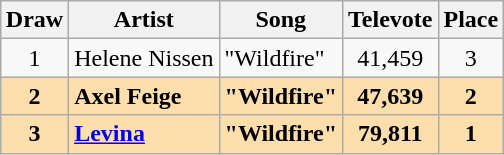<table class="sortable wikitable" style="margin: 1em auto 1em auto; text-align:center">
<tr>
<th>Draw</th>
<th>Artist</th>
<th>Song</th>
<th>Televote</th>
<th>Place</th>
</tr>
<tr>
<td>1</td>
<td align="left">Helene Nissen</td>
<td align="left">"Wildfire"</td>
<td>41,459</td>
<td>3</td>
</tr>
<tr style="font-weight:bold; background:navajowhite;">
<td>2</td>
<td align="left">Axel Feige</td>
<td>"Wildfire"</td>
<td>47,639</td>
<td>2</td>
</tr>
<tr style="font-weight:bold; background:navajowhite;">
<td>3</td>
<td align="left"><a href='#'>Levina</a></td>
<td>"Wildfire"</td>
<td>79,811</td>
<td>1</td>
</tr>
</table>
